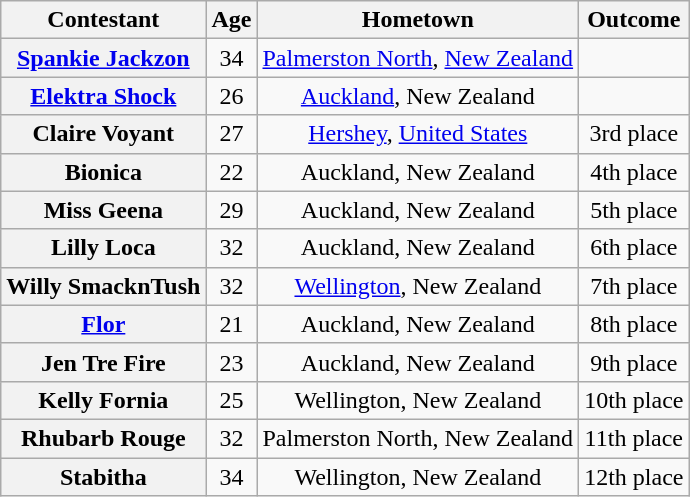<table class="wikitable sortable" style="text-align:center">
<tr>
<th scope="col">Contestant</th>
<th scope="col">Age</th>
<th scope="col">Hometown</th>
<th scope="col">Outcome</th>
</tr>
<tr>
<th nowrap scope="row"><a href='#'>Spankie Jackzon</a></th>
<td>34</td>
<td nowrap><a href='#'>Palmerston North</a>, <a href='#'>New Zealand</a></td>
<td><strong></strong></td>
</tr>
<tr>
<th scope="row"><a href='#'>Elektra Shock</a></th>
<td>26</td>
<td><a href='#'>Auckland</a>, New Zealand</td>
<td></td>
</tr>
<tr>
<th scope="row">Claire Voyant</th>
<td>27</td>
<td><a href='#'>Hershey</a>, <a href='#'>United States</a></td>
<td>3rd place</td>
</tr>
<tr>
<th scope="row">Bionica</th>
<td>22</td>
<td>Auckland, New Zealand</td>
<td>4th place</td>
</tr>
<tr>
<th scope="row">Miss Geena</th>
<td>29</td>
<td>Auckland, New Zealand</td>
<td>5th place</td>
</tr>
<tr>
<th scope="row">Lilly Loca</th>
<td>32</td>
<td>Auckland, New Zealand</td>
<td>6th place</td>
</tr>
<tr>
<th scope="row">Willy SmacknTush</th>
<td>32</td>
<td><a href='#'>Wellington</a>, New Zealand</td>
<td>7th place</td>
</tr>
<tr>
<th scope="row"><a href='#'>Flor</a></th>
<td>21</td>
<td>Auckland, New Zealand</td>
<td>8th place</td>
</tr>
<tr>
<th scope="row">Jen Tre Fire</th>
<td>23</td>
<td>Auckland, New Zealand</td>
<td>9th place</td>
</tr>
<tr>
<th scope="row">Kelly Fornia</th>
<td>25</td>
<td>Wellington, New Zealand</td>
<td>10th place</td>
</tr>
<tr>
<th scope="row">Rhubarb Rouge</th>
<td>32</td>
<td>Palmerston North, New Zealand</td>
<td>11th place</td>
</tr>
<tr>
<th scope="row">Stabitha</th>
<td>34</td>
<td>Wellington, New Zealand</td>
<td>12th place</td>
</tr>
</table>
